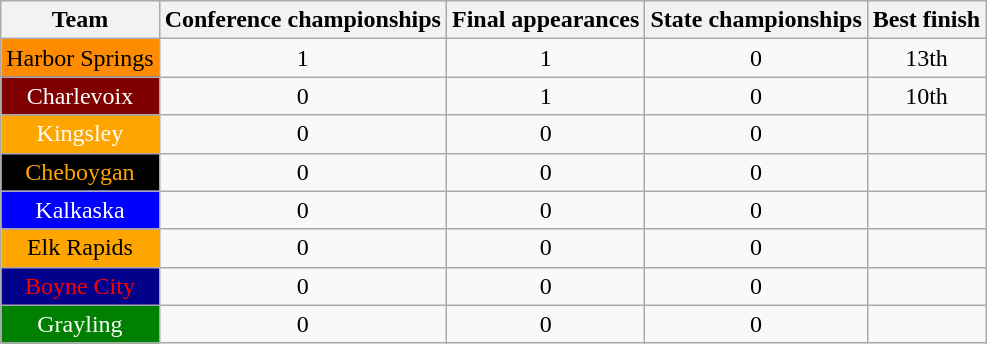<table class="wikitable sortable" style="text-align:center">
<tr>
<th>Team</th>
<th>Conference championships</th>
<th>Final appearances</th>
<th>State championships</th>
<th>Best finish</th>
</tr>
<tr>
<td !align=center style="background:darkorange;color:black">Harbor Springs</td>
<td>1</td>
<td>1</td>
<td>0</td>
<td>13th</td>
</tr>
<tr>
<td !align=center style="background:maroon;color:white">Charlevoix</td>
<td>0</td>
<td>1</td>
<td>0</td>
<td>10th</td>
</tr>
<tr>
<td !align=center style="background:orange;color:white">Kingsley</td>
<td>0</td>
<td>0</td>
<td>0</td>
<td></td>
</tr>
<tr>
<td !align=center style="background:black;color:orange">Cheboygan</td>
<td>0</td>
<td>0</td>
<td>0</td>
<td></td>
</tr>
<tr>
<td !align=center style="background:blue;color:white">Kalkaska</td>
<td>0</td>
<td>0</td>
<td>0</td>
<td></td>
</tr>
<tr>
<td !align=center style="background:orange;color:black">Elk Rapids</td>
<td>0</td>
<td>0</td>
<td>0</td>
<td></td>
</tr>
<tr>
<td !align=center style="background:darkblue;color:red">Boyne City</td>
<td>0</td>
<td>0</td>
<td>0</td>
<td></td>
</tr>
<tr>
<td !align=center style="background:green;color:white">Grayling</td>
<td>0</td>
<td>0</td>
<td>0</td>
<td></td>
</tr>
</table>
